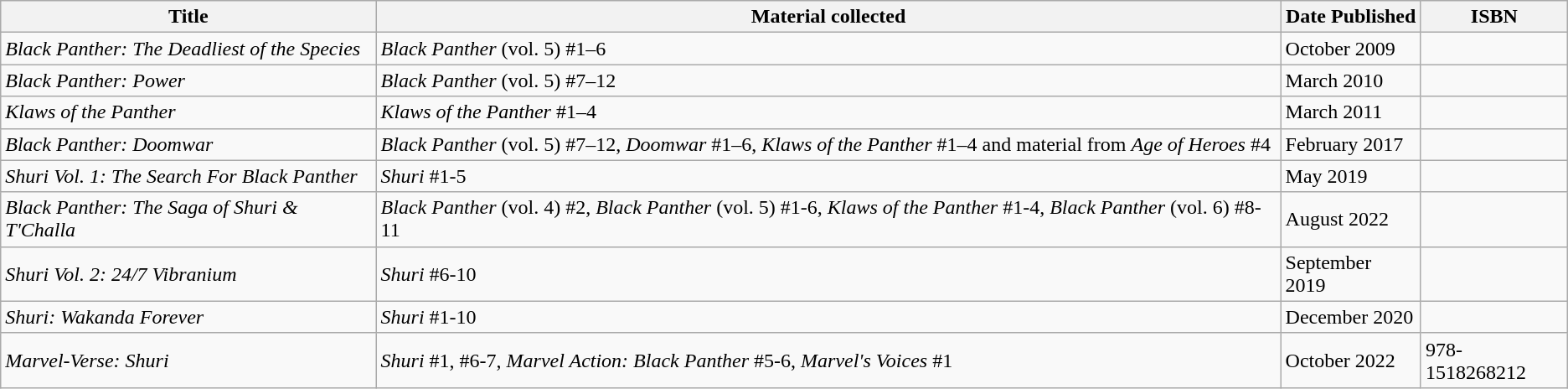<table class="wikitable sortable">
<tr>
<th>Title</th>
<th>Material collected</th>
<th>Date Published</th>
<th>ISBN</th>
</tr>
<tr>
<td><em>Black Panther: The Deadliest of the Species</em></td>
<td><em>Black Panther</em> (vol. 5) #1–6</td>
<td>October 2009</td>
<td></td>
</tr>
<tr>
<td><em>Black Panther: Power</em></td>
<td><em>Black Panther</em> (vol. 5) #7–12</td>
<td>March 2010</td>
<td></td>
</tr>
<tr>
<td><em>Klaws of the Panther</em></td>
<td><em>Klaws of the Panther</em> #1–4</td>
<td>March 2011</td>
<td></td>
</tr>
<tr>
<td><em>Black Panther: Doomwar</em></td>
<td><em>Black Panther</em> (vol. 5) #7–12, <em>Doomwar</em> #1–6, <em>Klaws of the Panther</em> #1–4 and material from <em>Age of Heroes</em> #4</td>
<td>February 2017</td>
<td></td>
</tr>
<tr>
<td><em>Shuri Vol. 1: The Search For Black Panther</em></td>
<td><em>Shuri</em> #1-5</td>
<td>May 2019</td>
<td></td>
</tr>
<tr>
<td><em>Black Panther: The Saga of Shuri & T'Challa</em></td>
<td><em>Black Panther</em> (vol. 4) #2, <em>Black Panther</em> (vol. 5) #1-6, <em>Klaws of the Panther</em> #1-4, <em>Black Panther</em> (vol. 6) #8-11</td>
<td>August 2022</td>
<td></td>
</tr>
<tr>
<td><em>Shuri Vol. 2: 24/7 Vibranium</em></td>
<td><em>Shuri</em> #6-10</td>
<td>September 2019</td>
<td></td>
</tr>
<tr>
<td><em>Shuri: Wakanda Forever</em></td>
<td><em>Shuri</em> #1-10</td>
<td>December 2020</td>
<td></td>
</tr>
<tr>
<td><em>Marvel-Verse: Shuri</em></td>
<td><em>Shuri</em> #1, #6-7, <em>Marvel Action: Black Panther</em> #5-6, <em>Marvel's Voices</em> #1</td>
<td>October 2022</td>
<td>978-1518268212</td>
</tr>
</table>
